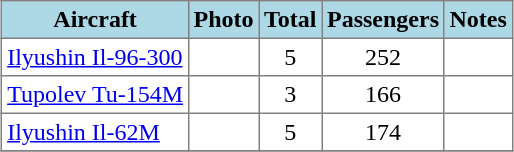<table class="toccolours" border="1" cellpadding="3" style="margin:1em auto; border-collapse:collapse">
<tr bgcolor=lightblue>
<th>Aircraft</th>
<th>Photo</th>
<th>Total</th>
<th>Passengers</th>
<th>Notes</th>
</tr>
<tr>
<td><a href='#'>Ilyushin Il-96-300</a></td>
<td></td>
<td align="center">5</td>
<td align="center">252</td>
<td></td>
</tr>
<tr>
<td><a href='#'>Tupolev Tu-154M</a></td>
<td></td>
<td align="center">3</td>
<td align="center">166</td>
<td></td>
</tr>
<tr>
<td><a href='#'>Ilyushin Il-62M</a></td>
<td></td>
<td align="center">5</td>
<td align="center">174</td>
<td></td>
</tr>
<tr>
</tr>
</table>
